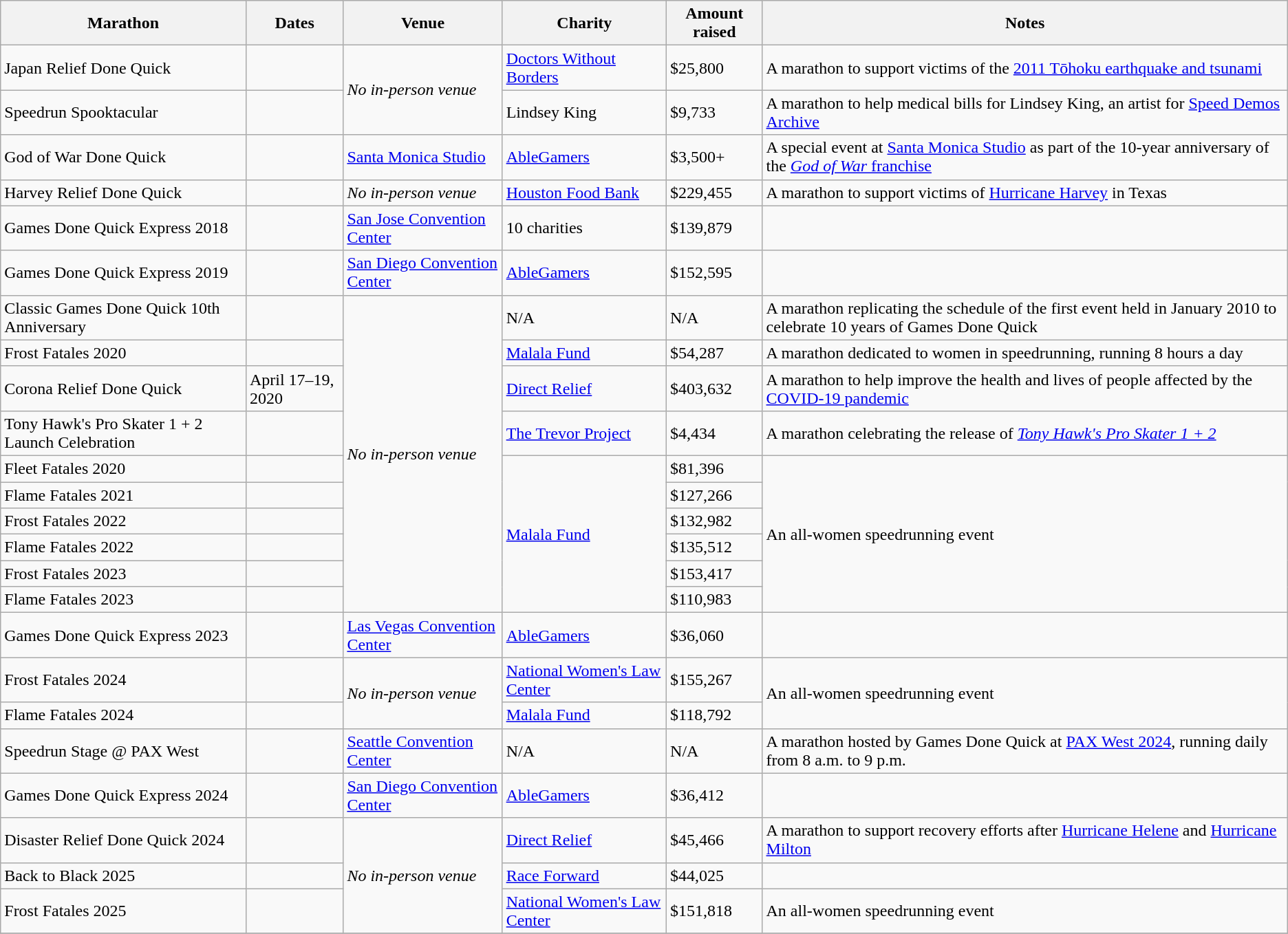<table class="wikitable plainrowheaders" style="text-align:left;">
<tr>
<th>Marathon</th>
<th>Dates</th>
<th>Venue</th>
<th>Charity</th>
<th>Amount raised</th>
<th>Notes</th>
</tr>
<tr>
<td scope="row">Japan Relief Done Quick</td>
<td></td>
<td rowspan=2><em>No in-person venue</em></td>
<td><a href='#'>Doctors Without Borders</a></td>
<td>$25,800</td>
<td>A marathon to support victims of the <a href='#'>2011 Tōhoku earthquake and tsunami</a></td>
</tr>
<tr>
<td scope="row">Speedrun Spooktacular</td>
<td></td>
<td>Lindsey King</td>
<td>$9,733</td>
<td>A marathon to help medical bills for Lindsey King, an artist for <a href='#'>Speed Demos Archive</a></td>
</tr>
<tr>
<td scope="row">God of War Done Quick</td>
<td></td>
<td><a href='#'>Santa Monica Studio</a></td>
<td><a href='#'>AbleGamers</a></td>
<td>$3,500+</td>
<td>A special event at <a href='#'>Santa Monica Studio</a> as part of the 10-year anniversary of the <a href='#'><em>God of War</em> franchise</a></td>
</tr>
<tr>
<td scope="row">Harvey Relief Done Quick</td>
<td></td>
<td><em>No in-person venue</em></td>
<td><a href='#'>Houston Food Bank</a></td>
<td>$229,455</td>
<td>A marathon to support victims of <a href='#'>Hurricane Harvey</a> in Texas</td>
</tr>
<tr>
<td scope="row">Games Done Quick Express 2018</td>
<td></td>
<td><a href='#'>San Jose Convention Center</a></td>
<td>10 charities</td>
<td>$139,879</td>
<td></td>
</tr>
<tr>
<td scope="row">Games Done Quick Express 2019</td>
<td></td>
<td><a href='#'>San Diego Convention Center</a></td>
<td><a href='#'>AbleGamers</a></td>
<td>$152,595</td>
<td></td>
</tr>
<tr>
<td scope="row">Classic Games Done Quick 10th Anniversary</td>
<td></td>
<td rowspan="10"><em>No in-person venue</em></td>
<td>N/A</td>
<td>N/A</td>
<td>A marathon replicating the schedule of the first event held in January 2010 to celebrate 10 years of Games Done Quick</td>
</tr>
<tr>
<td scope="row">Frost Fatales 2020</td>
<td></td>
<td><a href='#'>Malala Fund</a></td>
<td>$54,287</td>
<td>A marathon dedicated to women in speedrunning, running 8 hours a day</td>
</tr>
<tr>
<td scope="row">Corona Relief Done Quick</td>
<td>April 17–19, 2020</td>
<td><a href='#'>Direct Relief</a></td>
<td>$403,632</td>
<td>A marathon to help improve the health and lives of people affected by the <a href='#'>COVID-19 pandemic</a></td>
</tr>
<tr>
<td scope="row">Tony Hawk's Pro Skater 1 + 2 Launch Celebration</td>
<td></td>
<td><a href='#'>The Trevor Project</a></td>
<td>$4,434</td>
<td>A marathon celebrating the release of <em><a href='#'>Tony Hawk's Pro Skater 1 + 2</a></em></td>
</tr>
<tr>
<td scope="row">Fleet Fatales 2020</td>
<td></td>
<td rowspan="6"><a href='#'>Malala Fund</a></td>
<td>$81,396</td>
<td rowspan="6">An all-women speedrunning event</td>
</tr>
<tr>
<td scope="row">Flame Fatales 2021</td>
<td></td>
<td>$127,266</td>
</tr>
<tr>
<td scope="row">Frost Fatales 2022</td>
<td></td>
<td>$132,982</td>
</tr>
<tr>
<td scope="row">Flame Fatales 2022</td>
<td></td>
<td>$135,512</td>
</tr>
<tr>
<td scope="row">Frost Fatales 2023</td>
<td></td>
<td>$153,417</td>
</tr>
<tr>
<td scope="row">Flame Fatales 2023</td>
<td></td>
<td>$110,983</td>
</tr>
<tr>
<td scope="row">Games Done Quick Express 2023</td>
<td></td>
<td><a href='#'>Las Vegas Convention Center</a></td>
<td><a href='#'>AbleGamers</a></td>
<td>$36,060</td>
<td></td>
</tr>
<tr>
<td scope="row">Frost Fatales 2024</td>
<td></td>
<td rowspan="2"><em>No in-person venue</em></td>
<td><a href='#'>National Women's Law Center</a></td>
<td>$155,267</td>
<td rowspan="2">An all-women speedrunning event</td>
</tr>
<tr>
<td scope="row">Flame Fatales 2024</td>
<td></td>
<td><a href='#'>Malala Fund</a></td>
<td>$118,792</td>
</tr>
<tr>
<td scope="row">Speedrun Stage @ PAX West</td>
<td></td>
<td><a href='#'>Seattle Convention Center</a></td>
<td>N/A</td>
<td>N/A</td>
<td>A marathon hosted by Games Done Quick at <a href='#'>PAX West 2024</a>, running daily from 8 a.m. to 9 p.m.</td>
</tr>
<tr>
<td scope="row">Games Done Quick Express 2024</td>
<td></td>
<td><a href='#'>San Diego Convention Center</a></td>
<td><a href='#'>AbleGamers</a></td>
<td>$36,412</td>
<td></td>
</tr>
<tr>
<td scope="row">Disaster Relief Done Quick 2024</td>
<td></td>
<td rowspan="3"><em>No in-person venue</em></td>
<td><a href='#'>Direct Relief</a></td>
<td>$45,466</td>
<td>A marathon to support recovery efforts after <a href='#'>Hurricane Helene</a> and <a href='#'>Hurricane Milton</a></td>
</tr>
<tr>
<td scope="row">Back to Black 2025</td>
<td></td>
<td><a href='#'>Race Forward</a></td>
<td>$44,025</td>
<td></td>
</tr>
<tr>
<td scope="row">Frost Fatales 2025</td>
<td></td>
<td><a href='#'>National Women's Law Center</a></td>
<td>$151,818</td>
<td>An all-women speedrunning event</td>
</tr>
<tr>
</tr>
</table>
